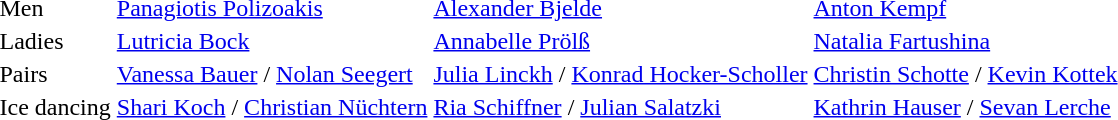<table>
<tr>
<td>Men</td>
<td><a href='#'>Panagiotis Polizoakis</a></td>
<td><a href='#'>Alexander Bjelde</a></td>
<td><a href='#'>Anton Kempf</a></td>
</tr>
<tr>
<td>Ladies</td>
<td><a href='#'>Lutricia Bock</a></td>
<td><a href='#'>Annabelle Prölß</a></td>
<td><a href='#'>Natalia Fartushina</a></td>
</tr>
<tr>
<td>Pairs</td>
<td><a href='#'>Vanessa Bauer</a> / <a href='#'>Nolan Seegert</a></td>
<td><a href='#'>Julia Linckh</a> / <a href='#'>Konrad Hocker-Scholler</a></td>
<td><a href='#'>Christin Schotte</a> / <a href='#'>Kevin Kottek</a></td>
</tr>
<tr>
<td>Ice dancing</td>
<td><a href='#'>Shari Koch</a> / <a href='#'>Christian Nüchtern</a></td>
<td><a href='#'>Ria Schiffner</a> / <a href='#'>Julian Salatzki</a></td>
<td><a href='#'>Kathrin Hauser</a> / <a href='#'>Sevan Lerche</a></td>
</tr>
</table>
